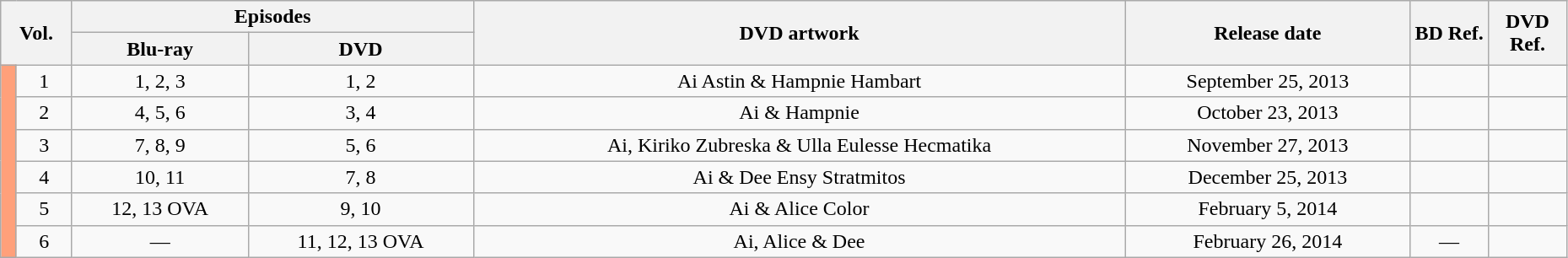<table class="wikitable" style="text-align: center; width: 98%;">
<tr>
<th colspan="2" rowspan="2">Vol.</th>
<th colspan="2">Episodes</th>
<th rowspan="2">DVD artwork</th>
<th rowspan="2">Release date</th>
<th rowspan="2" width="5%">BD Ref.</th>
<th rowspan="2" width="5%">DVD Ref.</th>
</tr>
<tr>
<th>Blu-ray</th>
<th>DVD</th>
</tr>
<tr>
<td rowspan="10" width="1%" style="background: LightSalmon;"></td>
<td>1</td>
<td>1, 2, 3</td>
<td>1, 2</td>
<td>Ai Astin & Hampnie Hambart</td>
<td>September 25, 2013</td>
<td></td>
<td></td>
</tr>
<tr>
<td>2</td>
<td>4, 5, 6</td>
<td>3, 4</td>
<td>Ai & Hampnie</td>
<td>October 23, 2013</td>
<td></td>
<td></td>
</tr>
<tr>
<td>3</td>
<td>7, 8, 9</td>
<td>5, 6</td>
<td>Ai, Kiriko Zubreska & Ulla Eulesse Hecmatika</td>
<td>November 27, 2013</td>
<td></td>
<td></td>
</tr>
<tr>
<td>4</td>
<td>10, 11</td>
<td>7, 8</td>
<td>Ai & Dee Ensy Stratmitos</td>
<td>December 25, 2013</td>
<td></td>
<td></td>
</tr>
<tr>
<td>5</td>
<td>12, 13 OVA</td>
<td>9, 10</td>
<td>Ai & Alice Color</td>
<td>February 5, 2014</td>
<td></td>
<td></td>
</tr>
<tr>
<td>6</td>
<td>—</td>
<td>11, 12, 13 OVA</td>
<td>Ai, Alice & Dee</td>
<td>February 26, 2014</td>
<td>—</td>
<td></td>
</tr>
</table>
